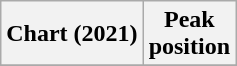<table class="wikitable plainrowheaders" style="text-align:center">
<tr>
<th scope="col">Chart (2021)</th>
<th scope="col">Peak<br>position</th>
</tr>
<tr>
</tr>
</table>
